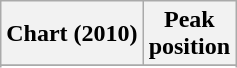<table class="wikitable sortable plainrowheaders">
<tr>
<th>Chart (2010)</th>
<th>Peak<br>position</th>
</tr>
<tr>
</tr>
<tr>
</tr>
<tr>
</tr>
</table>
